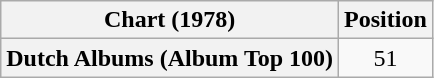<table class="wikitable plainrowheaders" style="text-align:center">
<tr>
<th scope="col">Chart (1978)</th>
<th scope="col">Position</th>
</tr>
<tr>
<th scope="row">Dutch Albums (Album Top 100)</th>
<td>51</td>
</tr>
</table>
